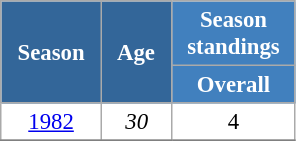<table class="wikitable" style="font-size:95%; text-align:center; border:grey solid 1px; border-collapse:collapse; background:#ffffff;">
<tr>
<th style="background-color:#369; color:white; width:60px;" rowspan="2"> Season </th>
<th style="background-color:#369; color:white; width:40px;" rowspan="2"> Age </th>
<th style="background-color:#4180be; color:white;" colspan="1">Season standings</th>
</tr>
<tr>
<th style="background-color:#4180be; color:white; width:75px;">Overall</th>
</tr>
<tr>
<td><a href='#'>1982</a></td>
<td><em>30</em></td>
<td>4</td>
</tr>
<tr>
</tr>
</table>
